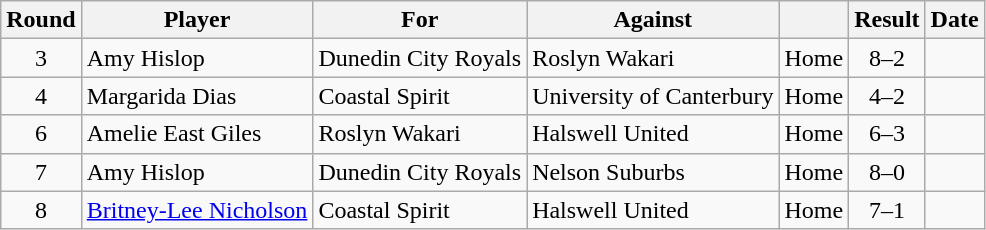<table class="wikitable">
<tr>
<th>Round</th>
<th>Player</th>
<th>For</th>
<th>Against</th>
<th></th>
<th style="text-align:center">Result</th>
<th>Date</th>
</tr>
<tr>
<td style="text-align:center">3</td>
<td>Amy Hislop</td>
<td>Dunedin City Royals</td>
<td>Roslyn Wakari</td>
<td style="text-align:center">Home</td>
<td style="text-align:center">8–2</td>
<td></td>
</tr>
<tr>
<td style="text-align:center">4</td>
<td>Margarida Dias</td>
<td>Coastal Spirit</td>
<td>University of Canterbury</td>
<td style="text-align:center">Home</td>
<td style="text-align:center">4–2</td>
<td></td>
</tr>
<tr>
<td style="text-align:center">6</td>
<td>Amelie East Giles</td>
<td>Roslyn Wakari</td>
<td>Halswell United</td>
<td style="text-align:center">Home</td>
<td style="text-align:center">6–3</td>
<td></td>
</tr>
<tr>
<td style="text-align:center">7</td>
<td>Amy Hislop</td>
<td>Dunedin City Royals</td>
<td>Nelson Suburbs</td>
<td style="text-align:center">Home</td>
<td style="text-align:center">8–0</td>
<td></td>
</tr>
<tr>
<td style="text-align:center">8</td>
<td><a href='#'>Britney-Lee Nicholson</a></td>
<td>Coastal Spirit</td>
<td>Halswell United</td>
<td style="text-align:center">Home</td>
<td style="text-align:center">7–1</td>
<td></td>
</tr>
</table>
